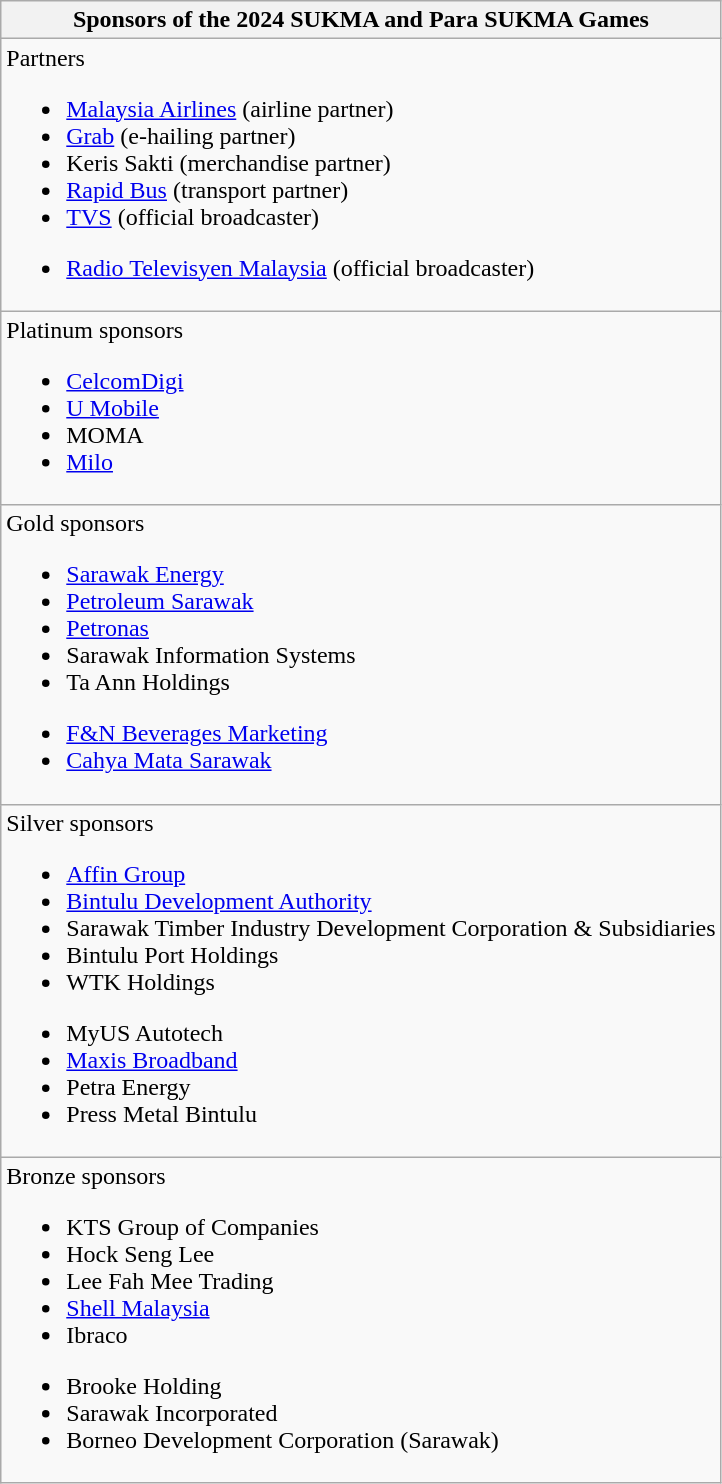<table class="wikitable collapsible " style="float:center; margin:10px;">
<tr>
<th>Sponsors of the 2024 SUKMA and Para SUKMA Games</th>
</tr>
<tr>
<td>Partners<br>
<ul><li><a href='#'>Malaysia Airlines</a> (airline partner)</li><li><a href='#'>Grab</a> (e-hailing partner)</li><li>Keris Sakti (merchandise partner)</li><li><a href='#'>Rapid Bus</a> (transport partner)</li><li><a href='#'>TVS</a> (official broadcaster)</li></ul><ul><li><a href='#'>Radio Televisyen Malaysia</a> (official broadcaster)</li></ul></td>
</tr>
<tr>
<td>Platinum sponsors<br>
<ul><li><a href='#'>CelcomDigi</a></li><li><a href='#'>U Mobile</a></li><li>MOMA</li><li><a href='#'>Milo</a></li></ul></td>
</tr>
<tr>
<td>Gold sponsors<br>
<ul><li><a href='#'>Sarawak Energy</a></li><li><a href='#'>Petroleum Sarawak</a></li><li><a href='#'>Petronas</a></li><li>Sarawak Information Systems</li><li>Ta Ann Holdings</li></ul><ul><li><a href='#'>F&N Beverages Marketing</a></li><li><a href='#'>Cahya Mata Sarawak</a></li></ul></td>
</tr>
<tr>
<td>Silver sponsors<br>
<ul><li><a href='#'>Affin Group</a></li><li><a href='#'>Bintulu Development Authority</a></li><li>Sarawak Timber Industry Development Corporation & Subsidiaries</li><li>Bintulu Port Holdings</li><li>WTK Holdings</li></ul><ul><li>MyUS Autotech</li><li><a href='#'>Maxis Broadband</a></li><li>Petra Energy</li><li>Press Metal Bintulu</li></ul></td>
</tr>
<tr>
<td>Bronze sponsors<br>
<ul><li>KTS Group of Companies</li><li>Hock Seng Lee</li><li>Lee Fah Mee Trading</li><li><a href='#'>Shell Malaysia</a></li><li>Ibraco</li></ul><ul><li>Brooke Holding</li><li>Sarawak Incorporated</li><li>Borneo Development Corporation (Sarawak)</li></ul></td>
</tr>
</table>
